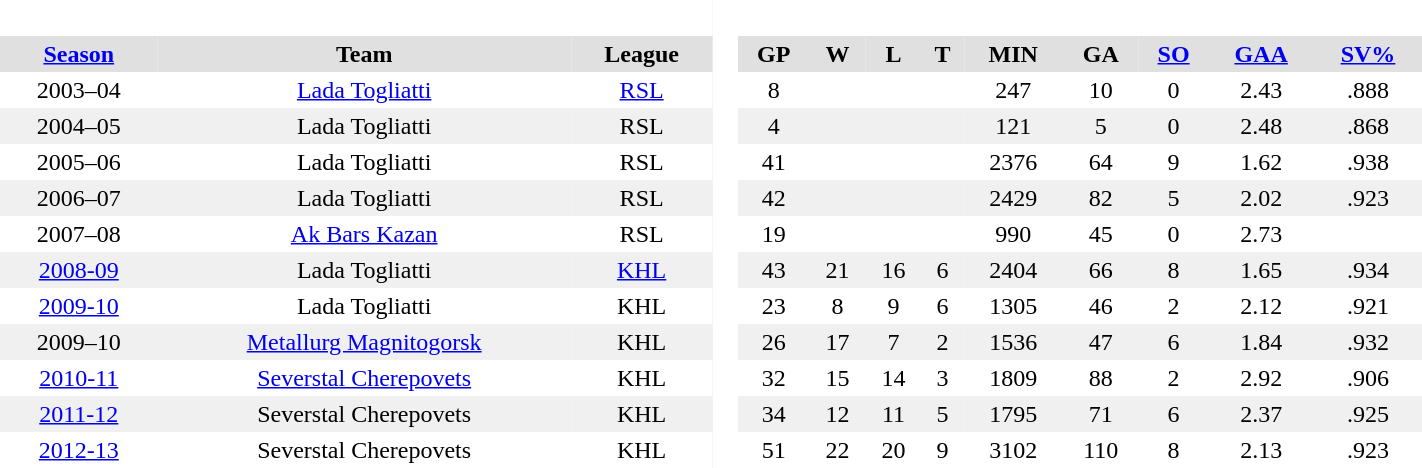<table BORDER="0" CELLPADDING="3" CELLSPACING="0" width="75%">
<tr bgcolor="#e0e0e0">
<th colspan="3" bgcolor="#ffffff"> </th>
<th rowspan="99" bgcolor="#ffffff"> </th>
</tr>
<tr bgcolor="#e0e0e0">
<th><a href='#'>Season</a></th>
<th>Team</th>
<th>League</th>
<th>GP</th>
<th>W</th>
<th>L</th>
<th>T</th>
<th>MIN</th>
<th>GA</th>
<th><a href='#'>SO</a></th>
<th><a href='#'>GAA</a></th>
<th><a href='#'>SV%</a></th>
</tr>
<tr ALIGN="center">
<td>2003–04</td>
<td><a href='#'>Lada Togliatti</a></td>
<td><a href='#'>RSL</a></td>
<td>8</td>
<td></td>
<td></td>
<td></td>
<td>247</td>
<td>10</td>
<td>0</td>
<td>2.43</td>
<td>.888</td>
</tr>
<tr ALIGN="center" bgcolor="#f0f0f0">
<td>2004–05</td>
<td>Lada Togliatti</td>
<td>RSL</td>
<td>4</td>
<td></td>
<td></td>
<td></td>
<td>121</td>
<td>5</td>
<td>0</td>
<td>2.48</td>
<td>.868</td>
</tr>
<tr ALIGN="center">
<td>2005–06</td>
<td>Lada Togliatti</td>
<td>RSL</td>
<td>41</td>
<td></td>
<td></td>
<td></td>
<td>2376</td>
<td>64</td>
<td>9</td>
<td>1.62</td>
<td>.938</td>
</tr>
<tr ALIGN="center" bgcolor="#f0f0f0">
<td>2006–07</td>
<td>Lada Togliatti</td>
<td>RSL</td>
<td>42</td>
<td></td>
<td></td>
<td></td>
<td>2429</td>
<td>82</td>
<td>5</td>
<td>2.02</td>
<td>.923</td>
</tr>
<tr ALIGN="center">
<td>2007–08</td>
<td><a href='#'>Ak Bars Kazan</a></td>
<td>RSL</td>
<td>19</td>
<td></td>
<td></td>
<td></td>
<td>990</td>
<td>45</td>
<td>0</td>
<td>2.73</td>
<td></td>
</tr>
<tr ALIGN="center" bgcolor="#f0f0f0">
<td><a href='#'>2008-09</a></td>
<td>Lada Togliatti</td>
<td><a href='#'>KHL</a></td>
<td>43</td>
<td>21</td>
<td>16</td>
<td>6</td>
<td>2404</td>
<td>66</td>
<td>8</td>
<td>1.65</td>
<td>.934</td>
</tr>
<tr ALIGN="center">
<td><a href='#'>2009-10</a></td>
<td>Lada Togliatti</td>
<td>KHL</td>
<td>23</td>
<td>8</td>
<td>9</td>
<td>6</td>
<td>1305</td>
<td>46</td>
<td>2</td>
<td>2.12</td>
<td>.921</td>
</tr>
<tr ALIGN="center" bgcolor="#f0f0f0">
<td>2009–10</td>
<td><a href='#'>Metallurg Magnitogorsk</a></td>
<td>KHL</td>
<td>26</td>
<td>17</td>
<td>7</td>
<td>2</td>
<td>1536</td>
<td>47</td>
<td>6</td>
<td>1.84</td>
<td>.932</td>
</tr>
<tr ALIGN="center">
<td><a href='#'>2010-11</a></td>
<td><a href='#'>Severstal Cherepovets</a></td>
<td>KHL</td>
<td>32</td>
<td>15</td>
<td>14</td>
<td>3</td>
<td>1809</td>
<td>88</td>
<td>2</td>
<td>2.92</td>
<td>.906</td>
</tr>
<tr ALIGN="center" bgcolor="#f0f0f0">
<td><a href='#'>2011-12</a></td>
<td>Severstal Cherepovets</td>
<td>KHL</td>
<td>34</td>
<td>12</td>
<td>11</td>
<td>5</td>
<td>1795</td>
<td>71</td>
<td>6</td>
<td>2.37</td>
<td>.925</td>
</tr>
<tr ALIGN="center">
<td><a href='#'>2012-13</a></td>
<td>Severstal Cherepovets</td>
<td>KHL</td>
<td>51</td>
<td>22</td>
<td>20</td>
<td>9</td>
<td>3102</td>
<td>110</td>
<td>8</td>
<td>2.13</td>
<td>.923</td>
</tr>
</table>
